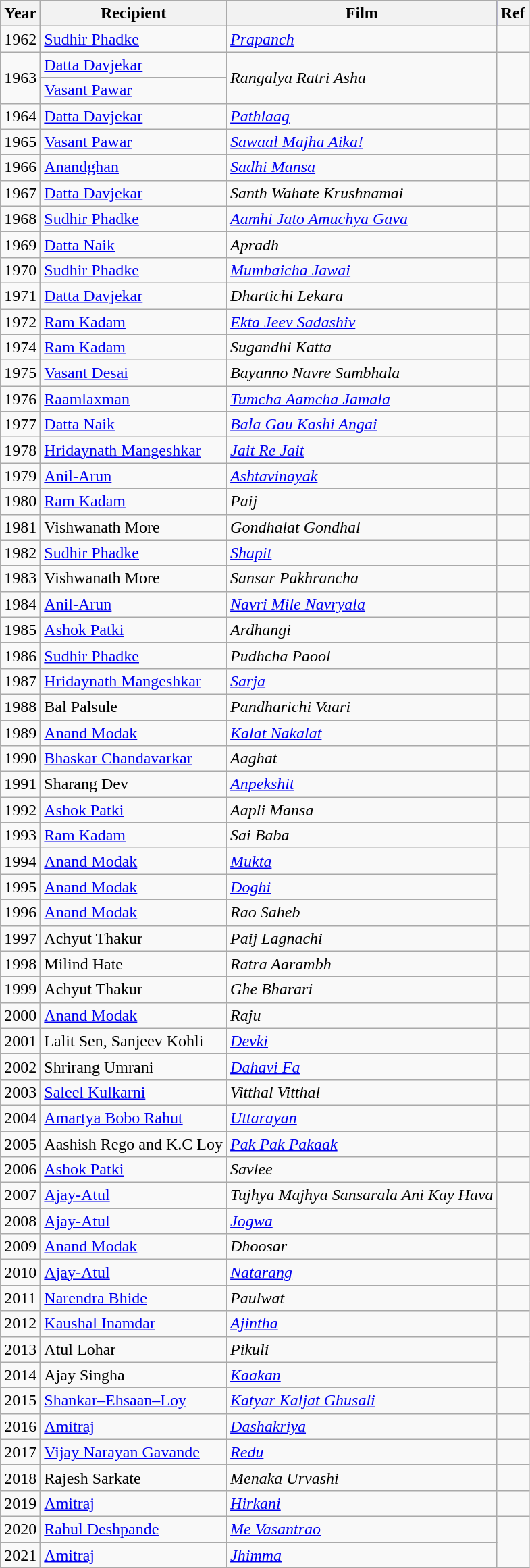<table class="wikitable sortable">
<tr style="background:blue;">
<th>Year</th>
<th>Recipient</th>
<th>Film</th>
<th>Ref</th>
</tr>
<tr>
<td>1962</td>
<td><a href='#'>Sudhir Phadke</a></td>
<td><em><a href='#'>Prapanch</a></em></td>
<td></td>
</tr>
<tr>
<td rowspan="3">1963</td>
<td><a href='#'>Datta Davjekar</a></td>
<td rowspan="3"><em>Rangalya Ratri Asha</em></td>
<td rowspan="3"></td>
</tr>
<tr>
<td><a href='#'>Vasant Pawar</a></td>
</tr>
<tr>
<td rowspan="2"><a href='#'>Datta Davjekar</a></td>
</tr>
<tr>
<td>1964</td>
<td><em><a href='#'>Pathlaag</a></em></td>
<td></td>
</tr>
<tr>
<td>1965</td>
<td><a href='#'>Vasant Pawar</a></td>
<td><em><a href='#'>Sawaal Majha Aika!</a></em></td>
<td></td>
</tr>
<tr>
<td>1966</td>
<td><a href='#'>Anandghan</a></td>
<td><em><a href='#'>Sadhi Mansa</a></em></td>
<td></td>
</tr>
<tr>
<td>1967</td>
<td><a href='#'>Datta Davjekar</a></td>
<td><em>Santh Wahate Krushnamai</em></td>
<td></td>
</tr>
<tr>
<td>1968</td>
<td><a href='#'>Sudhir Phadke</a></td>
<td><em><a href='#'>Aamhi Jato Amuchya Gava</a></em></td>
<td></td>
</tr>
<tr>
<td>1969</td>
<td><a href='#'>Datta Naik</a></td>
<td><em>Apradh</em></td>
<td></td>
</tr>
<tr>
<td>1970</td>
<td><a href='#'>Sudhir Phadke</a></td>
<td><em><a href='#'>Mumbaicha Jawai</a></em></td>
<td></td>
</tr>
<tr>
<td>1971</td>
<td><a href='#'>Datta Davjekar</a></td>
<td><em>Dhartichi Lekara</em></td>
<td></td>
</tr>
<tr>
<td>1972</td>
<td><a href='#'>Ram Kadam</a></td>
<td><em><a href='#'>Ekta Jeev Sadashiv</a></em></td>
<td></td>
</tr>
<tr>
<td>1974</td>
<td><a href='#'>Ram Kadam</a></td>
<td><em>Sugandhi Katta</em></td>
<td></td>
</tr>
<tr>
<td>1975</td>
<td><a href='#'>Vasant Desai</a></td>
<td><em>Bayanno Navre Sambhala</em></td>
<td></td>
</tr>
<tr>
<td>1976</td>
<td><a href='#'>Raamlaxman</a></td>
<td><em><a href='#'>Tumcha Aamcha Jamala</a></em></td>
<td></td>
</tr>
<tr>
<td>1977</td>
<td><a href='#'>Datta Naik</a></td>
<td><em><a href='#'>Bala Gau Kashi Angai</a></em></td>
<td></td>
</tr>
<tr>
<td>1978</td>
<td><a href='#'>Hridaynath Mangeshkar</a></td>
<td><em><a href='#'>Jait Re Jait</a></em></td>
<td></td>
</tr>
<tr>
<td>1979</td>
<td><a href='#'>Anil-Arun</a></td>
<td><em><a href='#'>Ashtavinayak</a></em></td>
<td></td>
</tr>
<tr>
<td>1980</td>
<td><a href='#'>Ram Kadam</a></td>
<td><em>Paij</em></td>
<td></td>
</tr>
<tr>
<td>1981</td>
<td>Vishwanath More</td>
<td><em>Gondhalat Gondhal</em></td>
<td></td>
</tr>
<tr>
<td>1982</td>
<td><a href='#'>Sudhir Phadke</a></td>
<td><em><a href='#'>Shapit</a></em></td>
<td></td>
</tr>
<tr>
<td>1983</td>
<td>Vishwanath More</td>
<td><em>Sansar Pakhrancha</em></td>
<td></td>
</tr>
<tr>
<td>1984</td>
<td><a href='#'>Anil-Arun</a></td>
<td><em><a href='#'>Navri Mile Navryala</a></em></td>
<td></td>
</tr>
<tr>
<td>1985</td>
<td><a href='#'>Ashok Patki</a></td>
<td><em>Ardhangi</em></td>
<td></td>
</tr>
<tr>
<td>1986</td>
<td><a href='#'>Sudhir Phadke</a></td>
<td><em>Pudhcha Paool</em></td>
<td></td>
</tr>
<tr>
<td>1987</td>
<td><a href='#'>Hridaynath Mangeshkar</a></td>
<td><em><a href='#'>Sarja</a></em></td>
<td></td>
</tr>
<tr>
<td>1988</td>
<td>Bal Palsule</td>
<td><em>Pandharichi Vaari</em></td>
<td></td>
</tr>
<tr>
<td>1989</td>
<td><a href='#'>Anand Modak</a></td>
<td><em><a href='#'>Kalat Nakalat</a></em></td>
<td></td>
</tr>
<tr>
<td>1990</td>
<td><a href='#'>Bhaskar Chandavarkar</a></td>
<td><em>Aaghat</em></td>
<td></td>
</tr>
<tr>
<td>1991</td>
<td>Sharang Dev</td>
<td><em><a href='#'>Anpekshit</a></em></td>
<td></td>
</tr>
<tr>
<td>1992</td>
<td><a href='#'>Ashok Patki</a></td>
<td><em>Aapli Mansa</em></td>
<td></td>
</tr>
<tr>
<td>1993</td>
<td><a href='#'>Ram Kadam</a></td>
<td><em>Sai Baba</em></td>
<td></td>
</tr>
<tr>
<td>1994</td>
<td><a href='#'>Anand Modak</a></td>
<td><em><a href='#'>Mukta</a></em></td>
<td rowspan="3"></td>
</tr>
<tr>
<td>1995</td>
<td><a href='#'>Anand Modak</a></td>
<td><em><a href='#'>Doghi</a></em></td>
</tr>
<tr>
<td>1996</td>
<td><a href='#'>Anand Modak</a></td>
<td><em>Rao Saheb</em></td>
</tr>
<tr>
<td>1997</td>
<td>Achyut Thakur</td>
<td><em>Paij Lagnachi</em></td>
<td></td>
</tr>
<tr>
<td>1998</td>
<td>Milind Hate</td>
<td><em>Ratra Aarambh</em></td>
<td></td>
</tr>
<tr>
<td>1999</td>
<td>Achyut Thakur</td>
<td><em>Ghe Bharari</em></td>
<td></td>
</tr>
<tr>
<td>2000</td>
<td><a href='#'>Anand Modak</a></td>
<td><em>Raju</em></td>
<td></td>
</tr>
<tr>
<td>2001</td>
<td>Lalit Sen, Sanjeev Kohli</td>
<td><em><a href='#'>Devki</a></em></td>
<td></td>
</tr>
<tr>
<td>2002</td>
<td>Shrirang Umrani</td>
<td><em><a href='#'>Dahavi Fa</a></em></td>
<td></td>
</tr>
<tr>
<td>2003</td>
<td><a href='#'>Saleel Kulkarni</a></td>
<td><em>Vitthal Vitthal</em></td>
<td></td>
</tr>
<tr>
<td>2004</td>
<td><a href='#'>Amartya Bobo Rahut</a></td>
<td><em><a href='#'>Uttarayan</a></em></td>
<td></td>
</tr>
<tr>
<td>2005</td>
<td>Aashish Rego and K.C Loy</td>
<td><em><a href='#'>Pak Pak Pakaak</a></em></td>
<td></td>
</tr>
<tr>
<td>2006</td>
<td><a href='#'>Ashok Patki</a></td>
<td><em>Savlee</em></td>
<td></td>
</tr>
<tr>
<td>2007</td>
<td><a href='#'>Ajay-Atul</a></td>
<td><em>Tujhya Majhya Sansarala Ani Kay Hava</em></td>
<td rowspan="2"></td>
</tr>
<tr>
<td>2008</td>
<td><a href='#'>Ajay-Atul</a></td>
<td><em><a href='#'>Jogwa</a></em></td>
</tr>
<tr>
<td>2009</td>
<td><a href='#'>Anand Modak</a></td>
<td><em>Dhoosar</em></td>
<td></td>
</tr>
<tr>
<td>2010</td>
<td><a href='#'>Ajay-Atul</a></td>
<td><em><a href='#'>Natarang</a></em></td>
<td></td>
</tr>
<tr>
<td>2011</td>
<td><a href='#'>Narendra Bhide</a></td>
<td><em>Paulwat</em></td>
<td></td>
</tr>
<tr>
<td>2012</td>
<td><a href='#'>Kaushal Inamdar</a></td>
<td><em><a href='#'>Ajintha</a></em></td>
<td></td>
</tr>
<tr>
<td>2013</td>
<td>Atul Lohar</td>
<td><em>Pikuli</em></td>
<td rowspan="2"></td>
</tr>
<tr>
<td>2014</td>
<td>Ajay Singha</td>
<td><em><a href='#'>Kaakan</a></em></td>
</tr>
<tr>
<td>2015</td>
<td><a href='#'>Shankar–Ehsaan–Loy</a></td>
<td><em><a href='#'>Katyar Kaljat Ghusali</a></em></td>
<td></td>
</tr>
<tr>
<td>2016</td>
<td><a href='#'>Amitraj</a></td>
<td><em><a href='#'>Dashakriya</a></em></td>
<td></td>
</tr>
<tr>
<td>2017</td>
<td><a href='#'>Vijay Narayan Gavande</a></td>
<td><em><a href='#'>Redu</a></em></td>
<td></td>
</tr>
<tr>
<td>2018</td>
<td>Rajesh Sarkate</td>
<td><em>Menaka Urvashi</em></td>
<td></td>
</tr>
<tr>
<td>2019</td>
<td><a href='#'>Amitraj</a></td>
<td><em><a href='#'>Hirkani</a></em></td>
<td></td>
</tr>
<tr>
<td>2020</td>
<td><a href='#'>Rahul Deshpande</a></td>
<td><em><a href='#'>Me Vasantrao</a></em></td>
<td rowspan="2"></td>
</tr>
<tr>
<td>2021</td>
<td><a href='#'>Amitraj</a></td>
<td><em><a href='#'>Jhimma</a></em></td>
</tr>
</table>
